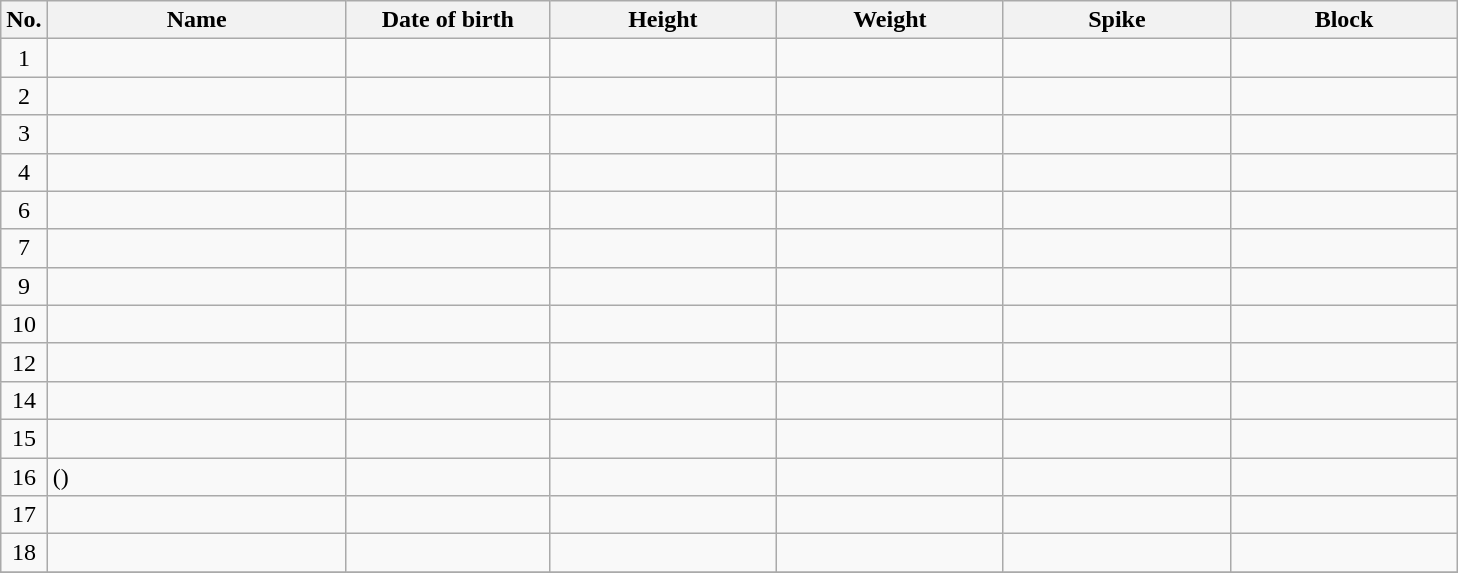<table class="wikitable sortable" style="font-size:100%; text-align:center;">
<tr>
<th>No.</th>
<th style="width:12em">Name</th>
<th style="width:8em">Date of birth</th>
<th style="width:9em">Height</th>
<th style="width:9em">Weight</th>
<th style="width:9em">Spike</th>
<th style="width:9em">Block</th>
</tr>
<tr>
<td>1</td>
<td align=left> </td>
<td align=right></td>
<td></td>
<td></td>
<td></td>
<td></td>
</tr>
<tr>
<td>2</td>
<td align=left> </td>
<td align=right></td>
<td></td>
<td></td>
<td></td>
<td></td>
</tr>
<tr>
<td>3</td>
<td align=left> </td>
<td align=right></td>
<td></td>
<td></td>
<td></td>
<td></td>
</tr>
<tr>
<td>4</td>
<td align=left> </td>
<td align=right></td>
<td></td>
<td></td>
<td></td>
<td></td>
</tr>
<tr>
<td>6</td>
<td align=left> </td>
<td align=right></td>
<td></td>
<td></td>
<td></td>
<td></td>
</tr>
<tr>
<td>7</td>
<td align=left> </td>
<td align=right></td>
<td></td>
<td></td>
<td></td>
<td></td>
</tr>
<tr>
<td>9</td>
<td align=left> </td>
<td align=right></td>
<td></td>
<td></td>
<td></td>
<td></td>
</tr>
<tr>
<td>10</td>
<td align=left> </td>
<td align=right></td>
<td></td>
<td></td>
<td></td>
<td></td>
</tr>
<tr>
<td>12</td>
<td align=left> </td>
<td align=right></td>
<td></td>
<td></td>
<td></td>
<td></td>
</tr>
<tr>
<td>14</td>
<td align=left> </td>
<td align=right></td>
<td></td>
<td></td>
<td></td>
<td></td>
</tr>
<tr>
<td>15</td>
<td align=left> </td>
<td align=right></td>
<td></td>
<td></td>
<td></td>
<td></td>
</tr>
<tr>
<td>16</td>
<td align=left>  ()</td>
<td align=right></td>
<td></td>
<td></td>
<td></td>
<td></td>
</tr>
<tr>
<td>17</td>
<td align=left> </td>
<td align=right></td>
<td></td>
<td></td>
<td></td>
<td></td>
</tr>
<tr>
<td>18</td>
<td align=left> </td>
<td align=right></td>
<td></td>
<td></td>
<td></td>
<td></td>
</tr>
<tr>
</tr>
</table>
